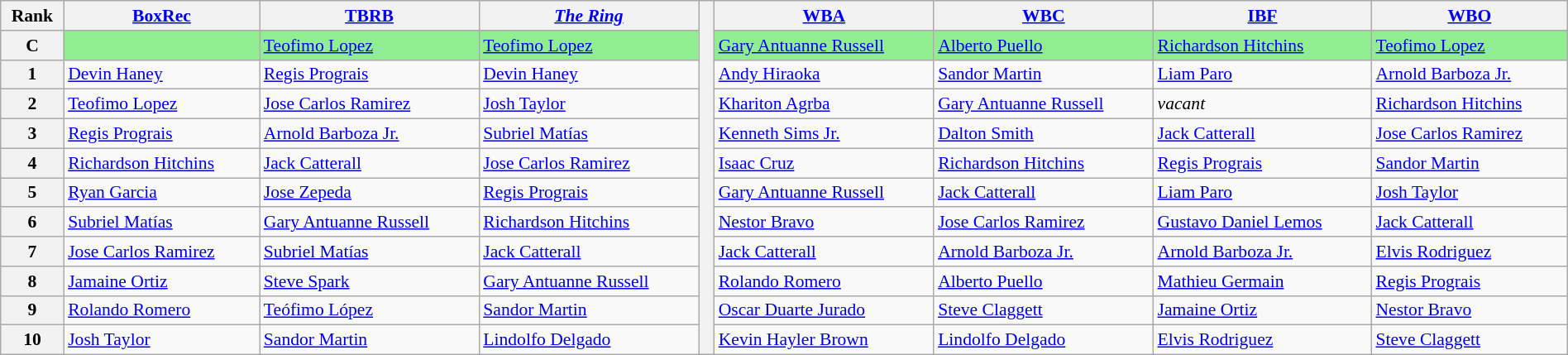<table class="wikitable" style="text-align:left; font-size:90%; width:100%;">
<tr>
<th>Rank</th>
<th><a href='#'>BoxRec</a></th>
<th><a href='#'>TBRB</a></th>
<th><em><a href='#'>The Ring</a></em></th>
<th rowspan="12" style="width:1%;"></th>
<th><a href='#'>WBA</a></th>
<th><a href='#'>WBC</a></th>
<th><a href='#'>IBF</a></th>
<th><a href='#'>WBO</a></th>
</tr>
<tr style="background:lightgreen;">
<th scope="row">C</th>
<td></td>
<td><a href='#'>Teofimo Lopez</a></td>
<td><a href='#'>Teofimo Lopez</a></td>
<td><a href='#'>Gary Antuanne Russell</a></td>
<td><a href='#'>Alberto Puello</a></td>
<td><a href='#'>Richardson Hitchins</a></td>
<td><a href='#'>Teofimo Lopez</a></td>
</tr>
<tr>
<th scope="row">1</th>
<td><a href='#'>Devin Haney</a></td>
<td><a href='#'>Regis Prograis</a></td>
<td><a href='#'>Devin Haney</a></td>
<td><a href='#'>Andy Hiraoka</a></td>
<td><a href='#'>Sandor Martin</a></td>
<td><a href='#'>Liam Paro</a></td>
<td><a href='#'>Arnold Barboza Jr.</a></td>
</tr>
<tr>
<th scope="row">2</th>
<td><a href='#'>Teofimo Lopez</a></td>
<td><a href='#'>Jose Carlos Ramirez</a></td>
<td><a href='#'>Josh Taylor</a></td>
<td><a href='#'>Khariton Agrba</a></td>
<td><a href='#'>Gary Antuanne Russell</a></td>
<td><em>vacant</em></td>
<td><a href='#'>Richardson Hitchins</a></td>
</tr>
<tr>
<th scope="row">3</th>
<td><a href='#'>Regis Prograis</a></td>
<td><a href='#'>Arnold Barboza Jr.</a></td>
<td><a href='#'>Subriel Matías</a></td>
<td><a href='#'>Kenneth Sims Jr.</a></td>
<td><a href='#'>Dalton Smith</a></td>
<td><a href='#'>Jack Catterall</a></td>
<td><a href='#'>Jose Carlos Ramirez</a></td>
</tr>
<tr>
<th scope="row">4</th>
<td><a href='#'>Richardson Hitchins</a></td>
<td><a href='#'>Jack Catterall</a></td>
<td><a href='#'>Jose Carlos Ramirez</a></td>
<td><a href='#'>Isaac Cruz</a></td>
<td><a href='#'>Richardson Hitchins</a></td>
<td><a href='#'>Regis Prograis</a></td>
<td><a href='#'>Sandor Martin</a></td>
</tr>
<tr>
<th scope="row">5</th>
<td><a href='#'>Ryan Garcia</a></td>
<td><a href='#'>Jose Zepeda</a></td>
<td><a href='#'>Regis Prograis</a></td>
<td><a href='#'>Gary Antuanne Russell</a></td>
<td><a href='#'>Jack Catterall</a></td>
<td><a href='#'>Liam Paro</a></td>
<td><a href='#'>Josh Taylor</a></td>
</tr>
<tr>
<th scope="row">6</th>
<td><a href='#'>Subriel Matías</a></td>
<td><a href='#'>Gary Antuanne Russell</a></td>
<td><a href='#'>Richardson Hitchins</a></td>
<td><a href='#'>Nestor Bravo</a></td>
<td><a href='#'>Jose Carlos Ramirez</a></td>
<td><a href='#'>Gustavo Daniel Lemos</a></td>
<td><a href='#'>Jack Catterall</a></td>
</tr>
<tr>
<th scope="row">7</th>
<td><a href='#'>Jose Carlos Ramirez</a></td>
<td><a href='#'>Subriel Matías</a></td>
<td><a href='#'>Jack Catterall</a></td>
<td><a href='#'>Jack Catterall</a></td>
<td><a href='#'>Arnold Barboza Jr.</a></td>
<td><a href='#'>Arnold Barboza Jr.</a></td>
<td><a href='#'>Elvis Rodriguez</a></td>
</tr>
<tr>
<th scope="row">8</th>
<td><a href='#'>Jamaine Ortiz</a></td>
<td><a href='#'>Steve Spark</a></td>
<td><a href='#'>Gary Antuanne Russell</a></td>
<td><a href='#'>Rolando Romero</a></td>
<td><a href='#'>Alberto Puello</a></td>
<td><a href='#'>Mathieu Germain</a></td>
<td><a href='#'>Regis Prograis</a></td>
</tr>
<tr>
<th scope="row">9</th>
<td><a href='#'>Rolando Romero</a></td>
<td><a href='#'>Teófimo López</a></td>
<td><a href='#'>Sandor Martin</a></td>
<td><a href='#'>Oscar Duarte Jurado</a></td>
<td><a href='#'>Steve Claggett</a></td>
<td><a href='#'>Jamaine Ortiz</a></td>
<td><a href='#'>Nestor Bravo</a></td>
</tr>
<tr>
<th scope="row">10</th>
<td><a href='#'>Josh Taylor</a></td>
<td><a href='#'>Sandor Martin</a></td>
<td><a href='#'>Lindolfo Delgado</a></td>
<td><a href='#'>Kevin Hayler Brown</a></td>
<td><a href='#'>Lindolfo Delgado</a></td>
<td><a href='#'>Elvis Rodriguez</a></td>
<td><a href='#'>Steve Claggett</a></td>
</tr>
</table>
